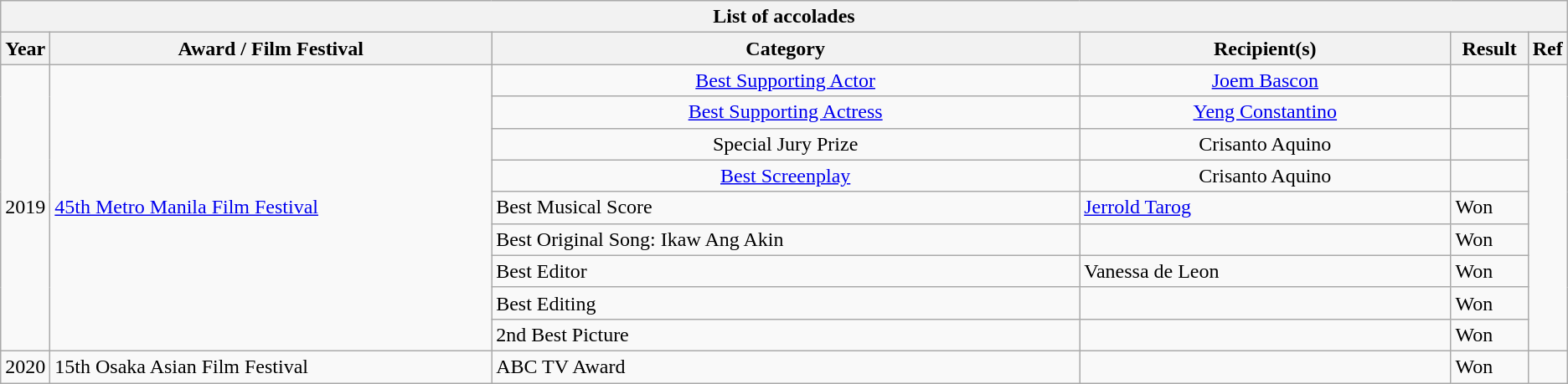<table class="wikitable sortable">
<tr>
<th colspan=6>List of accolades</th>
</tr>
<tr>
<th>Year</th>
<th scope="col" style="width:30%;">Award / Film Festival</th>
<th scope="col" style="width:40%;">Category</th>
<th scope="col" style="width:25%;">Recipient(s)</th>
<th scope="col" style="width:10%;">Result</th>
<th>Ref</th>
</tr>
<tr>
<td rowspan="9">2019</td>
<td rowspan="9"><a href='#'>45th Metro Manila Film Festival</a></td>
<td align="center"><a href='#'>Best Supporting Actor</a></td>
<td align="center"><a href='#'>Joem Bascon</a></td>
<td></td>
<td rowspan="9"></td>
</tr>
<tr>
<td align="center"><a href='#'>Best Supporting Actress</a></td>
<td align="center"><a href='#'>Yeng Constantino</a></td>
<td></td>
</tr>
<tr>
<td align="center">Special Jury Prize</td>
<td align="center">Crisanto Aquino</td>
<td></td>
</tr>
<tr>
<td align="center"><a href='#'>Best Screenplay</a></td>
<td align="center">Crisanto Aquino</td>
<td></td>
</tr>
<tr>
<td>Best Musical Score</td>
<td><a href='#'>Jerrold Tarog</a></td>
<td>Won</td>
</tr>
<tr>
<td>Best Original Song: Ikaw Ang Akin</td>
<td></td>
<td>Won</td>
</tr>
<tr>
<td>Best Editor</td>
<td>Vanessa de Leon</td>
<td>Won</td>
</tr>
<tr>
<td>Best Editing</td>
<td></td>
<td>Won</td>
</tr>
<tr>
<td>2nd Best Picture</td>
<td></td>
<td>Won</td>
</tr>
<tr>
<td>2020</td>
<td>15th Osaka Asian Film Festival</td>
<td>ABC TV Award</td>
<td></td>
<td>Won</td>
<td></td>
</tr>
</table>
